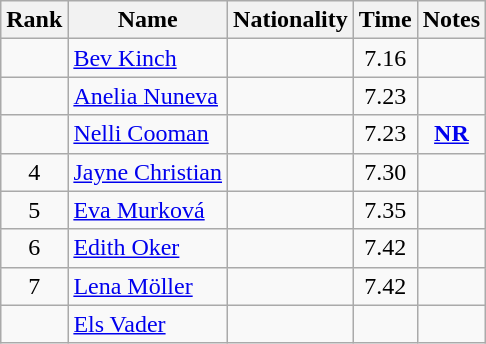<table class="wikitable sortable" style="text-align:center">
<tr>
<th>Rank</th>
<th>Name</th>
<th>Nationality</th>
<th>Time</th>
<th>Notes</th>
</tr>
<tr>
<td></td>
<td align="left"><a href='#'>Bev Kinch</a></td>
<td align=left></td>
<td>7.16</td>
<td></td>
</tr>
<tr>
<td></td>
<td align="left"><a href='#'>Anelia Nuneva</a></td>
<td align=left></td>
<td>7.23</td>
<td></td>
</tr>
<tr>
<td></td>
<td align="left"><a href='#'>Nelli Cooman</a></td>
<td align=left></td>
<td>7.23</td>
<td><strong><a href='#'>NR</a></strong></td>
</tr>
<tr>
<td>4</td>
<td align="left"><a href='#'>Jayne Christian</a></td>
<td align=left></td>
<td>7.30</td>
<td></td>
</tr>
<tr>
<td>5</td>
<td align="left"><a href='#'>Eva Murková</a></td>
<td align=left></td>
<td>7.35</td>
<td></td>
</tr>
<tr>
<td>6</td>
<td align="left"><a href='#'>Edith Oker</a></td>
<td align=left></td>
<td>7.42</td>
<td></td>
</tr>
<tr>
<td>7</td>
<td align="left"><a href='#'>Lena Möller</a></td>
<td align=left></td>
<td>7.42</td>
<td></td>
</tr>
<tr>
<td></td>
<td align="left"><a href='#'>Els Vader</a></td>
<td align=left></td>
<td></td>
<td></td>
</tr>
</table>
